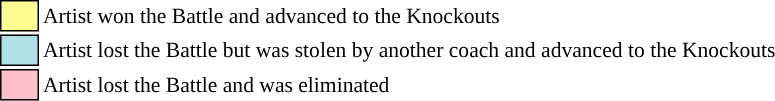<table class="toccolours" style="font-size: 90%; white-space: nowrap;”">
<tr>
<td style="background:#fdfc8f; border:1px solid black;">      </td>
<td>Artist won the Battle and advanced to the Knockouts</td>
</tr>
<tr>
<td style="background:#b0e0e6; border:1px solid black;">      </td>
<td>Artist lost the Battle but was stolen by another coach and advanced to the Knockouts</td>
</tr>
<tr>
<td style="background:pink; border:1px solid black;">      </td>
<td>Artist lost the Battle and was eliminated</td>
</tr>
<tr>
</tr>
</table>
